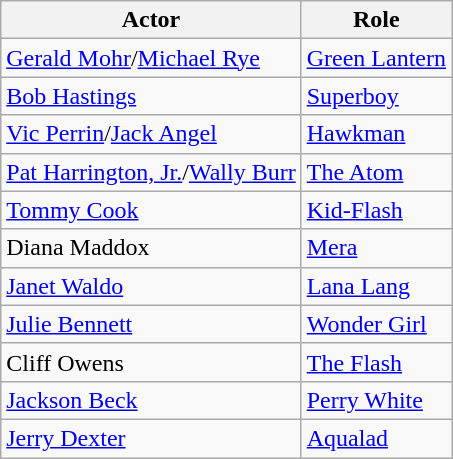<table class="wikitable">
<tr>
<th>Actor</th>
<th>Role</th>
</tr>
<tr>
<td><a href='#'>Gerald Mohr</a>/<a href='#'>Michael Rye</a></td>
<td><a href='#'>Green Lantern</a></td>
</tr>
<tr>
<td><a href='#'>Bob Hastings</a><br></td>
<td><a href='#'>Superboy</a></td>
</tr>
<tr>
<td><a href='#'>Vic Perrin</a>/<a href='#'>Jack Angel</a></td>
<td><a href='#'>Hawkman</a></td>
</tr>
<tr>
<td><a href='#'>Pat Harrington, Jr.</a>/<a href='#'>Wally Burr</a></td>
<td><a href='#'>The Atom</a></td>
</tr>
<tr>
<td><a href='#'>Tommy Cook</a></td>
<td><a href='#'>Kid-Flash</a></td>
</tr>
<tr>
<td>Diana Maddox<br></td>
<td><a href='#'>Mera</a></td>
</tr>
<tr>
<td><a href='#'>Janet Waldo</a></td>
<td><a href='#'>Lana Lang</a></td>
</tr>
<tr>
<td><a href='#'>Julie Bennett</a></td>
<td><a href='#'>Wonder Girl</a></td>
</tr>
<tr>
<td>Cliff Owens</td>
<td><a href='#'>The Flash</a></td>
</tr>
<tr>
<td><a href='#'>Jackson Beck</a></td>
<td><a href='#'>Perry White</a></td>
</tr>
<tr>
<td><a href='#'>Jerry Dexter</a></td>
<td><a href='#'>Aqualad</a></td>
</tr>
</table>
